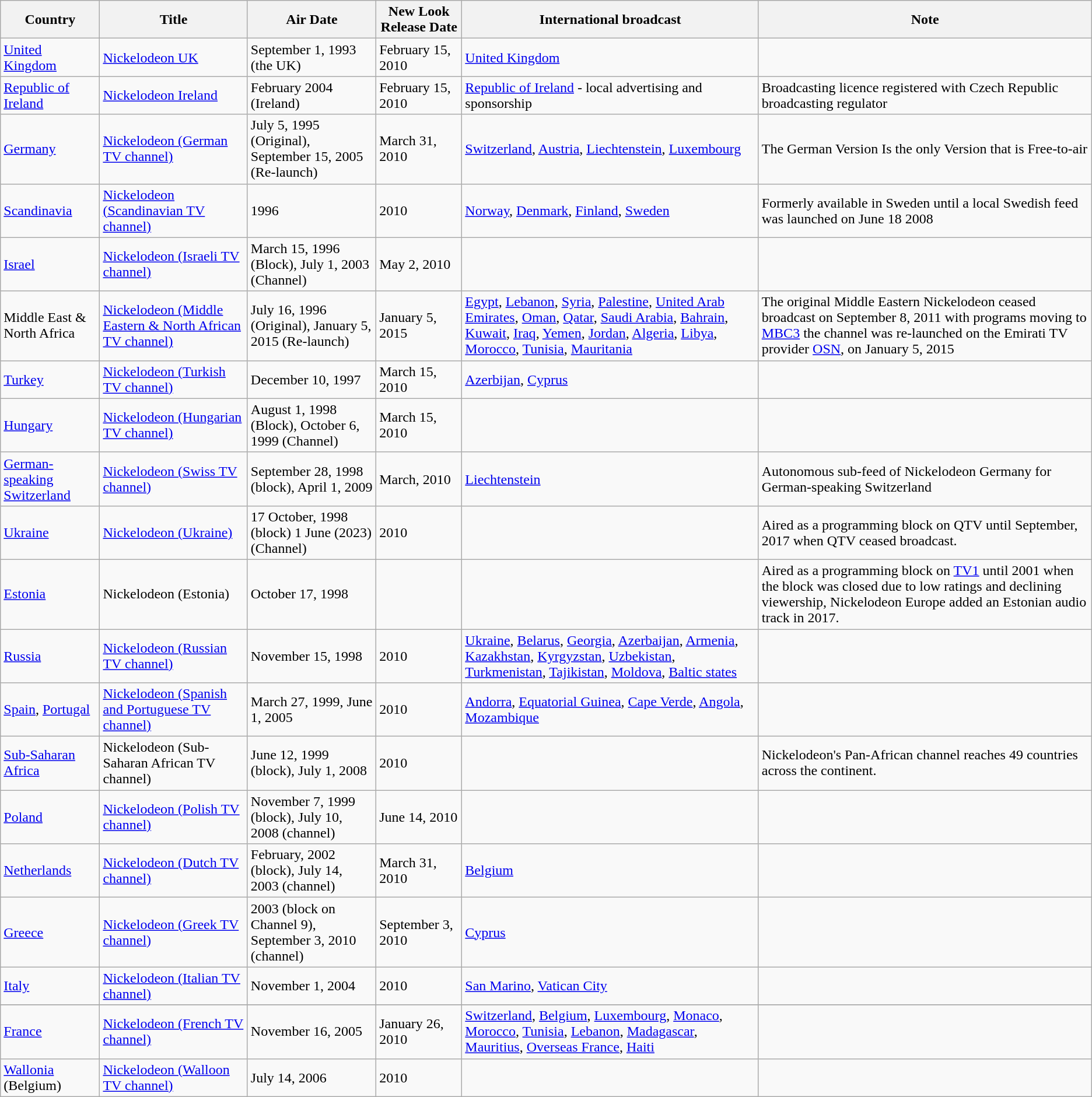<table class="wikitable">
<tr>
<th>Country</th>
<th>Title</th>
<th>Air Date</th>
<th>New Look Release Date</th>
<th>International broadcast</th>
<th>Note</th>
</tr>
<tr>
<td><a href='#'>United Kingdom</a></td>
<td><a href='#'>Nickelodeon UK</a></td>
<td>September 1, 1993 (the UK)</td>
<td>February 15, 2010</td>
<td><a href='#'>United Kingdom</a></td>
<td></td>
</tr>
<tr>
<td><a href='#'>Republic of Ireland</a></td>
<td><a href='#'>Nickelodeon Ireland</a></td>
<td>February 2004 (Ireland)</td>
<td>February 15, 2010</td>
<td><a href='#'>Republic of Ireland</a> - local advertising and sponsorship</td>
<td>Broadcasting licence registered with Czech Republic broadcasting regulator</td>
</tr>
<tr>
<td><a href='#'>Germany</a></td>
<td><a href='#'>Nickelodeon (German TV channel)</a></td>
<td>July 5, 1995 (Original), September 15, 2005 (Re-launch)</td>
<td>March 31, 2010</td>
<td><a href='#'>Switzerland</a>, <a href='#'>Austria</a>, <a href='#'>Liechtenstein</a>, <a href='#'>Luxembourg</a></td>
<td>The German Version Is the only Version that is Free-to-air</td>
</tr>
<tr>
<td><a href='#'>Scandinavia</a></td>
<td><a href='#'>Nickelodeon (Scandinavian TV channel)</a></td>
<td>1996</td>
<td>2010</td>
<td><a href='#'>Norway</a>, <a href='#'>Denmark</a>, <a href='#'>Finland</a>, <a href='#'>Sweden</a></td>
<td>Formerly available in Sweden until a local Swedish feed was launched on June 18 2008</td>
</tr>
<tr>
<td><a href='#'>Israel</a></td>
<td><a href='#'>Nickelodeon (Israeli TV channel)</a></td>
<td>March 15, 1996 (Block), July 1, 2003 (Channel)</td>
<td>May 2, 2010</td>
<td></td>
<td></td>
</tr>
<tr>
<td>Middle East & North Africa</td>
<td><a href='#'>Nickelodeon (Middle Eastern & North African TV channel)</a></td>
<td>July 16, 1996 (Original), January 5, 2015 (Re-launch)</td>
<td>January 5, 2015</td>
<td><a href='#'>Egypt</a>, <a href='#'>Lebanon</a>, <a href='#'>Syria</a>, <a href='#'>Palestine</a>, <a href='#'>United Arab Emirates</a>, <a href='#'>Oman</a>, <a href='#'>Qatar</a>, <a href='#'>Saudi Arabia</a>, <a href='#'>Bahrain</a>, <a href='#'>Kuwait</a>, <a href='#'>Iraq</a>, <a href='#'>Yemen</a>, <a href='#'>Jordan</a>, <a href='#'>Algeria</a>, <a href='#'>Libya</a>, <a href='#'>Morocco</a>, <a href='#'>Tunisia</a>, <a href='#'>Mauritania</a></td>
<td>The original Middle Eastern Nickelodeon ceased broadcast on September 8, 2011 with programs moving to <a href='#'>MBC3</a> the channel was re-launched on the Emirati TV provider <a href='#'>OSN</a>, on January 5, 2015</td>
</tr>
<tr>
<td><a href='#'>Turkey</a></td>
<td><a href='#'>Nickelodeon (Turkish TV channel)</a></td>
<td>December 10, 1997</td>
<td>March 15, 2010</td>
<td><a href='#'>Azerbijan</a>, <a href='#'>Cyprus</a></td>
<td></td>
</tr>
<tr>
<td><a href='#'>Hungary</a></td>
<td><a href='#'>Nickelodeon (Hungarian TV channel)</a></td>
<td>August 1, 1998 (Block), October 6, 1999 (Channel)</td>
<td>March 15, 2010</td>
<td></td>
<td></td>
</tr>
<tr>
<td><a href='#'>German-speaking Switzerland</a></td>
<td><a href='#'>Nickelodeon (Swiss TV channel)</a></td>
<td>September 28, 1998 (block), April 1, 2009</td>
<td>March, 2010</td>
<td><a href='#'>Liechtenstein</a></td>
<td>Autonomous sub-feed of Nickelodeon Germany for German-speaking Switzerland</td>
</tr>
<tr>
<td><a href='#'>Ukraine</a></td>
<td><a href='#'>Nickelodeon (Ukraine)</a></td>
<td>17 October, 1998 (block) 1 June (2023) (Channel)</td>
<td>2010</td>
<td></td>
<td>Aired as a programming block on QTV until September, 2017 when QTV ceased broadcast.</td>
</tr>
<tr>
<td><a href='#'>Estonia</a></td>
<td>Nickelodeon (Estonia)</td>
<td>October 17, 1998</td>
<td></td>
<td></td>
<td>Aired as a programming block on <a href='#'>TV1</a> until 2001 when the block was closed due to low ratings and declining viewership, Nickelodeon Europe added an Estonian audio track in 2017.</td>
</tr>
<tr>
<td><a href='#'>Russia</a></td>
<td><a href='#'>Nickelodeon (Russian TV channel)</a></td>
<td>November 15, 1998</td>
<td>2010</td>
<td><a href='#'>Ukraine</a>, <a href='#'>Belarus</a>, <a href='#'>Georgia</a>, <a href='#'>Azerbaijan</a>, <a href='#'>Armenia</a>, <a href='#'>Kazakhstan</a>, <a href='#'>Kyrgyzstan</a>, <a href='#'>Uzbekistan</a>, <a href='#'>Turkmenistan</a>, <a href='#'>Tajikistan</a>, <a href='#'>Moldova</a>, <a href='#'>Baltic states</a></td>
<td></td>
</tr>
<tr>
<td><a href='#'>Spain</a>, <a href='#'>Portugal</a></td>
<td><a href='#'>Nickelodeon (Spanish and Portuguese TV channel)</a></td>
<td>March 27, 1999, June 1, 2005</td>
<td>2010</td>
<td><a href='#'>Andorra</a>, <a href='#'>Equatorial Guinea</a>, <a href='#'>Cape Verde</a>, <a href='#'>Angola</a>, <a href='#'>Mozambique</a></td>
<td></td>
</tr>
<tr>
<td><a href='#'>Sub-Saharan Africa</a></td>
<td>Nickelodeon (Sub-Saharan African TV channel)</td>
<td>June 12, 1999 (block), July 1, 2008</td>
<td>2010</td>
<td></td>
<td>Nickelodeon's Pan-African channel reaches 49 countries across the continent.</td>
</tr>
<tr>
<td><a href='#'>Poland</a></td>
<td><a href='#'>Nickelodeon (Polish TV channel)</a></td>
<td>November 7, 1999 (block), July 10, 2008 (channel)</td>
<td>June 14, 2010</td>
<td></td>
<td></td>
</tr>
<tr>
<td><a href='#'>Netherlands</a></td>
<td><a href='#'>Nickelodeon (Dutch TV channel)</a></td>
<td>February, 2002 (block), July 14, 2003 (channel)</td>
<td>March 31, 2010</td>
<td><a href='#'>Belgium</a></td>
<td></td>
</tr>
<tr>
<td><a href='#'>Greece</a></td>
<td><a href='#'>Nickelodeon (Greek TV channel)</a></td>
<td>2003 (block on Channel 9), September 3, 2010 (channel)</td>
<td>September 3, 2010</td>
<td><a href='#'>Cyprus</a></td>
<td></td>
</tr>
<tr>
<td><a href='#'>Italy</a></td>
<td><a href='#'>Nickelodeon (Italian TV channel)</a></td>
<td>November 1, 2004</td>
<td>2010</td>
<td><a href='#'>San Marino</a>, <a href='#'>Vatican City</a></td>
<td></td>
</tr>
<tr>
</tr>
<tr>
<td><a href='#'>France</a></td>
<td><a href='#'>Nickelodeon (French TV channel)</a></td>
<td>November 16, 2005</td>
<td>January 26, 2010</td>
<td><a href='#'>Switzerland</a>, <a href='#'>Belgium</a>, <a href='#'>Luxembourg</a>, <a href='#'>Monaco</a>, <a href='#'>Morocco</a>, <a href='#'>Tunisia</a>, <a href='#'>Lebanon</a>, <a href='#'>Madagascar</a>, <a href='#'>Mauritius</a>, <a href='#'>Overseas France</a>, <a href='#'>Haiti</a></td>
<td></td>
</tr>
<tr>
<td><a href='#'>Wallonia</a> (Belgium)</td>
<td><a href='#'>Nickelodeon (Walloon TV channel)</a></td>
<td>July 14, 2006</td>
<td>2010</td>
<td></td>
<td></td>
</tr>
</table>
